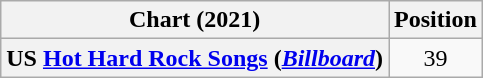<table class="wikitable sortable plainrowheaders" style="text-align:center">
<tr>
<th scope="col">Chart (2021)</th>
<th scope="col">Position</th>
</tr>
<tr>
<th scope="row">US <a href='#'>Hot Hard Rock Songs</a> (<em><a href='#'>Billboard</a></em>)</th>
<td>39</td>
</tr>
</table>
